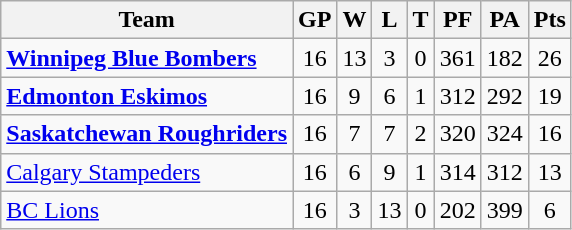<table class="wikitable" style="float:left; margin-right:1em">
<tr>
<th>Team</th>
<th>GP</th>
<th>W</th>
<th>L</th>
<th>T</th>
<th>PF</th>
<th>PA</th>
<th>Pts</th>
</tr>
<tr align="center">
<td align="left"><strong><a href='#'>Winnipeg Blue Bombers</a></strong></td>
<td>16</td>
<td>13</td>
<td>3</td>
<td>0</td>
<td>361</td>
<td>182</td>
<td>26</td>
</tr>
<tr align="center">
<td align="left"><strong><a href='#'>Edmonton Eskimos</a></strong></td>
<td>16</td>
<td>9</td>
<td>6</td>
<td>1</td>
<td>312</td>
<td>292</td>
<td>19</td>
</tr>
<tr align="center">
<td align="left"><strong><a href='#'>Saskatchewan Roughriders</a></strong></td>
<td>16</td>
<td>7</td>
<td>7</td>
<td>2</td>
<td>320</td>
<td>324</td>
<td>16</td>
</tr>
<tr align="center">
<td align="left"><a href='#'>Calgary Stampeders</a></td>
<td>16</td>
<td>6</td>
<td>9</td>
<td>1</td>
<td>314</td>
<td>312</td>
<td>13</td>
</tr>
<tr align="center">
<td align="left"><a href='#'>BC Lions</a></td>
<td>16</td>
<td>3</td>
<td>13</td>
<td>0</td>
<td>202</td>
<td>399</td>
<td>6</td>
</tr>
</table>
